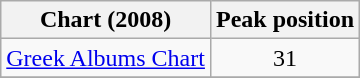<table class="wikitable sortable">
<tr>
<th>Chart (2008)</th>
<th align="center">Peak position</th>
</tr>
<tr>
<td><a href='#'>Greek Albums Chart</a></td>
<td align="center">31</td>
</tr>
<tr>
</tr>
</table>
